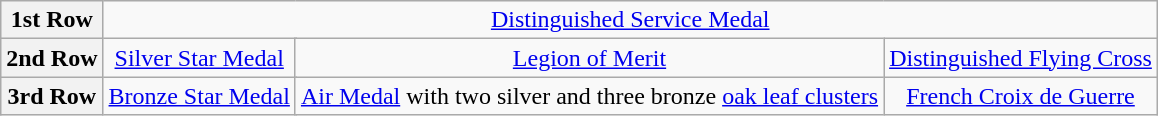<table class="wikitable" style="margin-left: auto; margin-right: auto; border: none;">
<tr>
<th>1st Row</th>
<td colspan="9" style="text-align:center;"><a href='#'>Distinguished Service Medal</a></td>
</tr>
<tr>
<th>2nd Row</th>
<td colspan="3" style="text-align:center;"><a href='#'>Silver Star Medal</a></td>
<td colspan="3" style="text-align:center;"><a href='#'>Legion of Merit</a></td>
<td colspan="3" style="text-align:center;"><a href='#'>Distinguished Flying Cross</a></td>
</tr>
<tr>
<th>3rd Row</th>
<td colspan="3" style="text-align:center;"><a href='#'>Bronze Star Medal</a></td>
<td colspan="3" style="text-align:center;"><a href='#'>Air Medal</a> with two silver and three bronze <a href='#'>oak leaf clusters</a></td>
<td colspan="3" style="text-align:center;"><a href='#'>French Croix de Guerre</a></td>
</tr>
</table>
